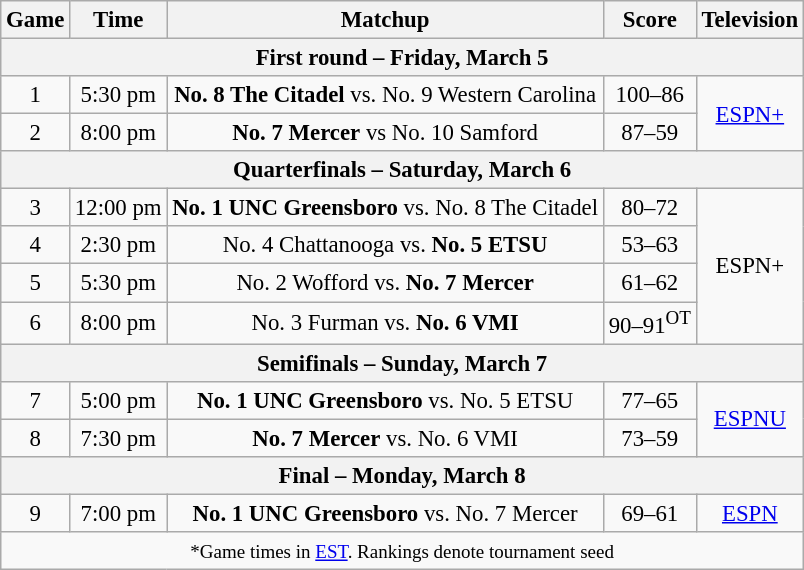<table class="wikitable" style="font-size: 95%;text-align:center">
<tr>
<th>Game</th>
<th>Time</th>
<th>Matchup</th>
<th>Score</th>
<th>Television</th>
</tr>
<tr>
<th colspan=5>First round – Friday, March 5</th>
</tr>
<tr>
<td>1</td>
<td>5:30 pm</td>
<td><strong>No. 8 The Citadel</strong> vs. No. 9 Western Carolina</td>
<td>100–86</td>
<td rowspan=2><a href='#'>ESPN+</a></td>
</tr>
<tr>
<td>2</td>
<td>8:00 pm</td>
<td><strong>No. 7 Mercer</strong> vs No. 10 Samford</td>
<td>87–59</td>
</tr>
<tr>
<th colspan=5>Quarterfinals – Saturday, March 6</th>
</tr>
<tr>
<td>3</td>
<td>12:00 pm</td>
<td><strong>No. 1 UNC Greensboro</strong> vs. No. 8 The Citadel</td>
<td>80–72</td>
<td rowspan=4>ESPN+</td>
</tr>
<tr>
<td>4</td>
<td>2:30 pm</td>
<td>No. 4 Chattanooga vs. <strong>No. 5 ETSU</strong></td>
<td>53–63</td>
</tr>
<tr>
<td>5</td>
<td>5:30 pm</td>
<td>No. 2 Wofford vs. <strong>No. 7 Mercer</strong></td>
<td>61–62</td>
</tr>
<tr>
<td>6</td>
<td>8:00 pm</td>
<td>No. 3 Furman vs. <strong>No. 6 VMI</strong></td>
<td>90–91<sup>OT</sup></td>
</tr>
<tr>
<th colspan=5>Semifinals – Sunday, March 7</th>
</tr>
<tr>
<td>7</td>
<td>5:00 pm</td>
<td><strong>No. 1 UNC Greensboro</strong> vs. No. 5 ETSU</td>
<td>77–65</td>
<td rowspan=2><a href='#'>ESPNU</a></td>
</tr>
<tr>
<td>8</td>
<td>7:30 pm</td>
<td><strong>No. 7 Mercer</strong> vs. No. 6 VMI</td>
<td>73–59</td>
</tr>
<tr>
<th colspan=5>Final – Monday, March 8</th>
</tr>
<tr>
<td>9</td>
<td>7:00 pm</td>
<td><strong>No. 1 UNC Greensboro</strong> vs. No. 7 Mercer</td>
<td>69–61</td>
<td><a href='#'>ESPN</a></td>
</tr>
<tr>
<td colspan=5><small>*Game times in <a href='#'>EST</a>. Rankings denote tournament seed</small></td>
</tr>
</table>
